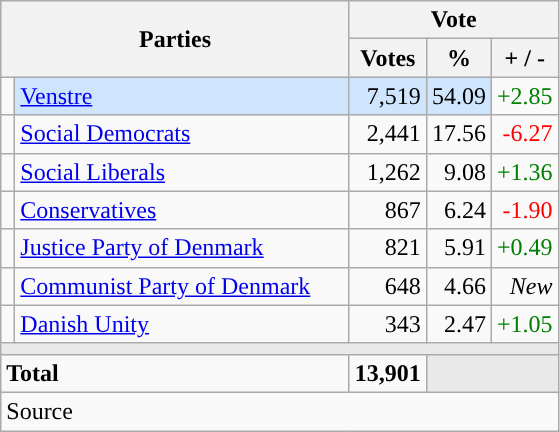<table class="wikitable" style="text-align:right;">
<tr>
<th style="text-align:centre;" rowspan="2" colspan="2" width="225">Parties</th>
<th colspan="3">Vote</th>
</tr>
<tr>
<th width="15">Votes</th>
<th width="15">%</th>
<th width="15">+ / -</th>
</tr>
<tr>
<td width="2" style="color:inherit;background:"></td>
<td bgcolor=#cfe5fe  align="left"><a href='#'>Venstre</a></td>
<td bgcolor=#cfe5fe>7,519</td>
<td bgcolor=#cfe5fe>54.09</td>
<td style=color:green;>+2.85</td>
</tr>
<tr>
<td width="2" style="color:inherit;background:"></td>
<td align="left"><a href='#'>Social Democrats</a></td>
<td>2,441</td>
<td>17.56</td>
<td style=color:red;>-6.27</td>
</tr>
<tr>
<td width="2" style="color:inherit;background:"></td>
<td align="left"><a href='#'>Social Liberals</a></td>
<td>1,262</td>
<td>9.08</td>
<td style=color:green;>+1.36</td>
</tr>
<tr>
<td width="2" style="color:inherit;background:"></td>
<td align="left"><a href='#'>Conservatives</a></td>
<td>867</td>
<td>6.24</td>
<td style=color:red;>-1.90</td>
</tr>
<tr>
<td width="2" style="color:inherit;background:"></td>
<td align="left"><a href='#'>Justice Party of Denmark</a></td>
<td>821</td>
<td>5.91</td>
<td style=color:green;>+0.49</td>
</tr>
<tr>
<td width="2" style="color:inherit;background:"></td>
<td align="left"><a href='#'>Communist Party of Denmark</a></td>
<td>648</td>
<td>4.66</td>
<td><em>New</em></td>
</tr>
<tr>
<td width="2" style="color:inherit;background:"></td>
<td align="left"><a href='#'>Danish Unity</a></td>
<td>343</td>
<td>2.47</td>
<td style=color:green;>+1.05</td>
</tr>
<tr>
<td colspan="7" bgcolor="#E9E9E9"></td>
</tr>
<tr>
<td align="left" colspan="2"><strong>Total</strong></td>
<td><strong>13,901</strong></td>
<td bgcolor="#E9E9E9" colspan="2"></td>
</tr>
<tr>
<td align="left" colspan="6">Source</td>
</tr>
</table>
